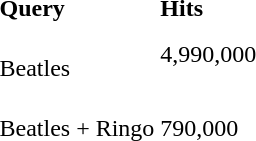<table>
<tr>
<td><br><strong>Query</strong></td>
<td><br><strong>Hits</strong></td>
</tr>
<tr>
<td><br>Beatles</td>
<td>4,990,000</td>
</tr>
<tr>
<td><br>Beatles + Ringo</td>
<td><br>790,000</td>
</tr>
</table>
